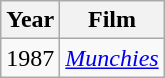<table class="wikitable">
<tr>
<th>Year</th>
<th>Film</th>
</tr>
<tr>
<td>1987</td>
<td><em><a href='#'>Munchies</a></em></td>
</tr>
</table>
